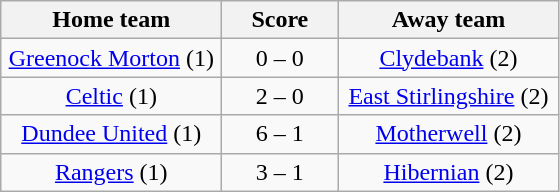<table class="wikitable" style="text-align: center">
<tr>
<th width=140>Home team</th>
<th width=70>Score</th>
<th width=140>Away team</th>
</tr>
<tr>
<td><a href='#'>Greenock Morton</a> (1)</td>
<td>0 – 0</td>
<td><a href='#'>Clydebank</a> (2)</td>
</tr>
<tr>
<td><a href='#'>Celtic</a> (1)</td>
<td>2 – 0</td>
<td><a href='#'>East Stirlingshire</a> (2)</td>
</tr>
<tr>
<td><a href='#'>Dundee United</a> (1)</td>
<td>6 – 1</td>
<td><a href='#'>Motherwell</a> (2)</td>
</tr>
<tr>
<td><a href='#'>Rangers</a> (1)</td>
<td>3 – 1</td>
<td><a href='#'>Hibernian</a> (2)</td>
</tr>
</table>
